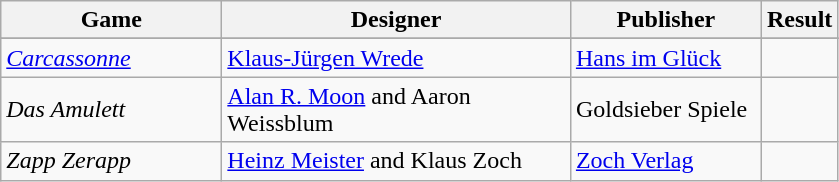<table class="wikitable">
<tr>
<th style="width:140px;">Game</th>
<th style="width:225px;">Designer</th>
<th style="width:120px;">Publisher</th>
<th>Result</th>
</tr>
<tr>
</tr>
<tr>
<td><a href='#'><em>Carcassonne</em></a></td>
<td><a href='#'>Klaus-Jürgen Wrede</a></td>
<td><a href='#'>Hans im Glück</a></td>
<td></td>
</tr>
<tr>
<td><em>Das Amulett</em></td>
<td><a href='#'>Alan R. Moon</a> and Aaron Weissblum</td>
<td>Goldsieber Spiele</td>
<td></td>
</tr>
<tr>
<td><em>Zapp Zerapp</em></td>
<td><a href='#'>Heinz Meister</a> and Klaus Zoch</td>
<td><a href='#'>Zoch Verlag</a></td>
<td></td>
</tr>
</table>
